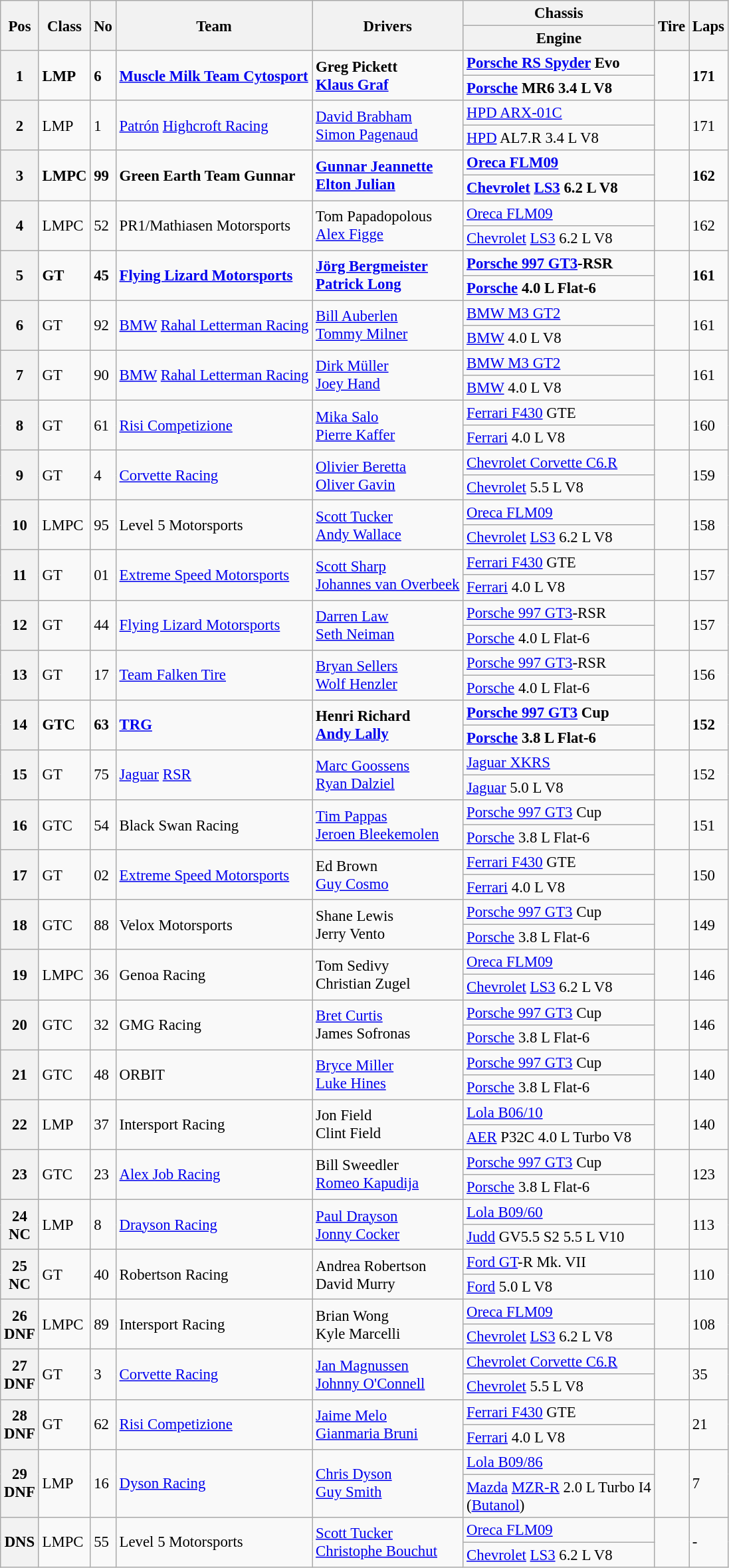<table class="wikitable" style="font-size: 95%;">
<tr>
<th rowspan=2>Pos</th>
<th rowspan=2>Class</th>
<th rowspan=2>No</th>
<th rowspan=2>Team</th>
<th rowspan=2>Drivers</th>
<th>Chassis</th>
<th rowspan=2>Tire</th>
<th rowspan=2>Laps</th>
</tr>
<tr>
<th>Engine</th>
</tr>
<tr style="font-weight:bold">
<th rowspan=2>1</th>
<td rowspan=2>LMP</td>
<td rowspan=2>6</td>
<td rowspan=2> <a href='#'>Muscle Milk Team Cytosport</a></td>
<td rowspan=2> Greg Pickett<br> <a href='#'>Klaus Graf</a></td>
<td><a href='#'>Porsche RS Spyder</a> Evo</td>
<td rowspan=2></td>
<td rowspan=2>171</td>
</tr>
<tr style="font-weight:bold">
<td><a href='#'>Porsche</a> MR6 3.4 L V8</td>
</tr>
<tr>
<th rowspan=2>2</th>
<td rowspan=2>LMP</td>
<td rowspan=2>1</td>
<td rowspan=2> <a href='#'>Patrón</a> <a href='#'>Highcroft Racing</a></td>
<td rowspan=2> <a href='#'>David Brabham</a><br> <a href='#'>Simon Pagenaud</a></td>
<td><a href='#'>HPD ARX-01C</a></td>
<td rowspan=2></td>
<td rowspan=2>171</td>
</tr>
<tr>
<td><a href='#'>HPD</a> AL7.R 3.4 L V8</td>
</tr>
<tr style="font-weight:bold">
<th rowspan=2>3</th>
<td rowspan=2>LMPC</td>
<td rowspan=2>99</td>
<td rowspan=2> Green Earth Team Gunnar</td>
<td rowspan=2> <a href='#'>Gunnar Jeannette</a><br> <a href='#'>Elton Julian</a></td>
<td><a href='#'>Oreca FLM09</a></td>
<td rowspan=2></td>
<td rowspan=2>162</td>
</tr>
<tr style="font-weight:bold">
<td><a href='#'>Chevrolet</a> <a href='#'>LS3</a> 6.2 L V8</td>
</tr>
<tr>
<th rowspan=2>4</th>
<td rowspan=2>LMPC</td>
<td rowspan=2>52</td>
<td rowspan=2> PR1/Mathiasen Motorsports</td>
<td rowspan=2> Tom Papadopolous<br> <a href='#'>Alex Figge</a></td>
<td><a href='#'>Oreca FLM09</a></td>
<td rowspan=2></td>
<td rowspan=2>162</td>
</tr>
<tr>
<td><a href='#'>Chevrolet</a> <a href='#'>LS3</a> 6.2 L V8</td>
</tr>
<tr style="font-weight:bold">
<th rowspan=2>5</th>
<td rowspan=2>GT</td>
<td rowspan=2>45</td>
<td rowspan=2> <a href='#'>Flying Lizard Motorsports</a></td>
<td rowspan=2> <a href='#'>Jörg Bergmeister</a><br> <a href='#'>Patrick Long</a></td>
<td><a href='#'>Porsche 997 GT3</a>-RSR</td>
<td rowspan=2></td>
<td rowspan=2>161</td>
</tr>
<tr style="font-weight:bold">
<td><a href='#'>Porsche</a> 4.0 L Flat-6</td>
</tr>
<tr>
<th rowspan=2>6</th>
<td rowspan=2>GT</td>
<td rowspan=2>92</td>
<td rowspan=2> <a href='#'>BMW</a> <a href='#'>Rahal Letterman Racing</a></td>
<td rowspan=2> <a href='#'>Bill Auberlen</a><br> <a href='#'>Tommy Milner</a></td>
<td><a href='#'>BMW M3 GT2</a></td>
<td rowspan=2></td>
<td rowspan=2>161</td>
</tr>
<tr>
<td><a href='#'>BMW</a> 4.0 L V8</td>
</tr>
<tr>
<th rowspan=2>7</th>
<td rowspan=2>GT</td>
<td rowspan=2>90</td>
<td rowspan=2> <a href='#'>BMW</a> <a href='#'>Rahal Letterman Racing</a></td>
<td rowspan=2> <a href='#'>Dirk Müller</a><br> <a href='#'>Joey Hand</a></td>
<td><a href='#'>BMW M3 GT2</a></td>
<td rowspan=2></td>
<td rowspan=2>161</td>
</tr>
<tr>
<td><a href='#'>BMW</a> 4.0 L V8</td>
</tr>
<tr>
<th rowspan=2>8</th>
<td rowspan=2>GT</td>
<td rowspan=2>61</td>
<td rowspan=2> <a href='#'>Risi Competizione</a></td>
<td rowspan=2> <a href='#'>Mika Salo</a><br> <a href='#'>Pierre Kaffer</a></td>
<td><a href='#'>Ferrari F430</a> GTE</td>
<td rowspan=2></td>
<td rowspan=2>160</td>
</tr>
<tr>
<td><a href='#'>Ferrari</a> 4.0 L V8</td>
</tr>
<tr>
<th rowspan=2>9</th>
<td rowspan=2>GT</td>
<td rowspan=2>4</td>
<td rowspan=2> <a href='#'>Corvette Racing</a></td>
<td rowspan=2> <a href='#'>Olivier Beretta</a><br> <a href='#'>Oliver Gavin</a></td>
<td><a href='#'>Chevrolet Corvette C6.R</a></td>
<td rowspan=2></td>
<td rowspan=2>159</td>
</tr>
<tr>
<td><a href='#'>Chevrolet</a> 5.5 L V8</td>
</tr>
<tr>
<th rowspan=2>10</th>
<td rowspan=2>LMPC</td>
<td rowspan=2>95</td>
<td rowspan=2> Level 5 Motorsports</td>
<td rowspan=2> <a href='#'>Scott Tucker</a><br> <a href='#'>Andy Wallace</a></td>
<td><a href='#'>Oreca FLM09</a></td>
<td rowspan=2></td>
<td rowspan=2>158</td>
</tr>
<tr>
<td><a href='#'>Chevrolet</a> <a href='#'>LS3</a> 6.2 L V8</td>
</tr>
<tr>
<th rowspan=2>11</th>
<td rowspan=2>GT</td>
<td rowspan=2>01</td>
<td rowspan=2> <a href='#'>Extreme Speed Motorsports</a></td>
<td rowspan=2> <a href='#'>Scott Sharp</a><br> <a href='#'>Johannes van Overbeek</a></td>
<td><a href='#'>Ferrari F430</a> GTE</td>
<td rowspan=2></td>
<td rowspan=2>157</td>
</tr>
<tr>
<td><a href='#'>Ferrari</a> 4.0 L V8</td>
</tr>
<tr>
<th rowspan=2>12</th>
<td rowspan=2>GT</td>
<td rowspan=2>44</td>
<td rowspan=2> <a href='#'>Flying Lizard Motorsports</a></td>
<td rowspan=2> <a href='#'>Darren Law</a><br> <a href='#'>Seth Neiman</a></td>
<td><a href='#'>Porsche 997 GT3</a>-RSR</td>
<td rowspan=2></td>
<td rowspan=2>157</td>
</tr>
<tr>
<td><a href='#'>Porsche</a> 4.0 L Flat-6</td>
</tr>
<tr>
<th rowspan=2>13</th>
<td rowspan=2>GT</td>
<td rowspan=2>17</td>
<td rowspan=2> <a href='#'>Team Falken Tire</a></td>
<td rowspan=2> <a href='#'>Bryan Sellers</a><br> <a href='#'>Wolf Henzler</a></td>
<td><a href='#'>Porsche 997 GT3</a>-RSR</td>
<td rowspan=2></td>
<td rowspan=2>156</td>
</tr>
<tr>
<td><a href='#'>Porsche</a> 4.0 L Flat-6</td>
</tr>
<tr style="font-weight:bold">
<th rowspan=2>14</th>
<td rowspan=2>GTC</td>
<td rowspan=2>63</td>
<td rowspan=2> <a href='#'>TRG</a></td>
<td rowspan=2> Henri Richard<br> <a href='#'>Andy Lally</a></td>
<td><a href='#'>Porsche 997 GT3</a> Cup</td>
<td rowspan=2></td>
<td rowspan=2>152</td>
</tr>
<tr style="font-weight:bold">
<td><a href='#'>Porsche</a> 3.8 L Flat-6</td>
</tr>
<tr>
<th rowspan=2>15</th>
<td rowspan=2>GT</td>
<td rowspan=2>75</td>
<td rowspan=2> <a href='#'>Jaguar</a> <a href='#'>RSR</a></td>
<td rowspan=2> <a href='#'>Marc Goossens</a><br> <a href='#'>Ryan Dalziel</a></td>
<td><a href='#'>Jaguar XKRS</a></td>
<td rowspan=2></td>
<td rowspan=2>152</td>
</tr>
<tr>
<td><a href='#'>Jaguar</a> 5.0 L V8</td>
</tr>
<tr>
<th rowspan=2>16</th>
<td rowspan=2>GTC</td>
<td rowspan=2>54</td>
<td rowspan=2> Black Swan Racing</td>
<td rowspan=2> <a href='#'>Tim Pappas</a><br> <a href='#'>Jeroen Bleekemolen</a></td>
<td><a href='#'>Porsche 997 GT3</a> Cup</td>
<td rowspan=2></td>
<td rowspan=2>151</td>
</tr>
<tr>
<td><a href='#'>Porsche</a> 3.8 L Flat-6</td>
</tr>
<tr>
<th rowspan=2>17</th>
<td rowspan=2>GT</td>
<td rowspan=2>02</td>
<td rowspan=2> <a href='#'>Extreme Speed Motorsports</a></td>
<td rowspan=2> Ed Brown<br> <a href='#'>Guy Cosmo</a></td>
<td><a href='#'>Ferrari F430</a> GTE</td>
<td rowspan=2></td>
<td rowspan=2>150</td>
</tr>
<tr>
<td><a href='#'>Ferrari</a> 4.0 L V8</td>
</tr>
<tr>
<th rowspan=2>18</th>
<td rowspan=2>GTC</td>
<td rowspan=2>88</td>
<td rowspan=2> Velox Motorsports</td>
<td rowspan=2> Shane Lewis<br> Jerry Vento</td>
<td><a href='#'>Porsche 997 GT3</a> Cup</td>
<td rowspan=2></td>
<td rowspan=2>149</td>
</tr>
<tr>
<td><a href='#'>Porsche</a> 3.8 L Flat-6</td>
</tr>
<tr>
<th rowspan=2>19</th>
<td rowspan=2>LMPC</td>
<td rowspan=2>36</td>
<td rowspan=2> Genoa Racing</td>
<td rowspan=2> Tom Sedivy<br> Christian Zugel</td>
<td><a href='#'>Oreca FLM09</a></td>
<td rowspan=2></td>
<td rowspan=2>146</td>
</tr>
<tr>
<td><a href='#'>Chevrolet</a> <a href='#'>LS3</a> 6.2 L V8</td>
</tr>
<tr>
<th rowspan=2>20</th>
<td rowspan=2>GTC</td>
<td rowspan=2>32</td>
<td rowspan=2> GMG Racing</td>
<td rowspan=2> <a href='#'>Bret Curtis</a><br> James Sofronas</td>
<td><a href='#'>Porsche 997 GT3</a> Cup</td>
<td rowspan=2></td>
<td rowspan=2>146</td>
</tr>
<tr>
<td><a href='#'>Porsche</a> 3.8 L Flat-6</td>
</tr>
<tr>
<th rowspan=2>21</th>
<td rowspan=2>GTC</td>
<td rowspan=2>48</td>
<td rowspan=2> ORBIT</td>
<td rowspan=2> <a href='#'>Bryce Miller</a><br> <a href='#'>Luke Hines</a></td>
<td><a href='#'>Porsche 997 GT3</a> Cup</td>
<td rowspan=2></td>
<td rowspan=2>140</td>
</tr>
<tr>
<td><a href='#'>Porsche</a> 3.8 L Flat-6</td>
</tr>
<tr>
<th rowspan=2>22</th>
<td rowspan=2>LMP</td>
<td rowspan=2>37</td>
<td rowspan=2> Intersport Racing</td>
<td rowspan=2> Jon Field<br> Clint Field</td>
<td><a href='#'>Lola B06/10</a></td>
<td rowspan=2></td>
<td rowspan=2>140</td>
</tr>
<tr>
<td><a href='#'>AER</a> P32C 4.0 L Turbo V8</td>
</tr>
<tr>
<th rowspan=2>23</th>
<td rowspan=2>GTC</td>
<td rowspan=2>23</td>
<td rowspan=2> <a href='#'>Alex Job Racing</a></td>
<td rowspan=2> Bill Sweedler<br> <a href='#'>Romeo Kapudija</a></td>
<td><a href='#'>Porsche 997 GT3</a> Cup</td>
<td rowspan=2></td>
<td rowspan=2>123</td>
</tr>
<tr>
<td><a href='#'>Porsche</a> 3.8 L Flat-6</td>
</tr>
<tr>
<th rowspan=2>24<br>NC</th>
<td rowspan=2>LMP</td>
<td rowspan=2>8</td>
<td rowspan=2> <a href='#'>Drayson Racing</a></td>
<td rowspan=2> <a href='#'>Paul Drayson</a><br> <a href='#'>Jonny Cocker</a></td>
<td><a href='#'>Lola B09/60</a></td>
<td rowspan=2></td>
<td rowspan=2>113</td>
</tr>
<tr>
<td><a href='#'>Judd</a> GV5.5 S2 5.5 L V10</td>
</tr>
<tr>
<th rowspan=2>25<br>NC</th>
<td rowspan=2>GT</td>
<td rowspan=2>40</td>
<td rowspan=2> Robertson Racing</td>
<td rowspan=2> Andrea Robertson<br> David Murry</td>
<td><a href='#'>Ford GT</a>-R Mk. VII</td>
<td rowspan=2></td>
<td rowspan=2>110</td>
</tr>
<tr>
<td><a href='#'>Ford</a> 5.0 L V8</td>
</tr>
<tr>
<th rowspan=2>26<br>DNF</th>
<td rowspan=2>LMPC</td>
<td rowspan=2>89</td>
<td rowspan=2> Intersport Racing</td>
<td rowspan=2> Brian Wong<br> Kyle Marcelli</td>
<td><a href='#'>Oreca FLM09</a></td>
<td rowspan=2></td>
<td rowspan=2>108</td>
</tr>
<tr>
<td><a href='#'>Chevrolet</a> <a href='#'>LS3</a> 6.2 L V8</td>
</tr>
<tr>
<th rowspan=2>27<br>DNF</th>
<td rowspan=2>GT</td>
<td rowspan=2>3</td>
<td rowspan=2> <a href='#'>Corvette Racing</a></td>
<td rowspan=2> <a href='#'>Jan Magnussen</a><br> <a href='#'>Johnny O'Connell</a></td>
<td><a href='#'>Chevrolet Corvette C6.R</a></td>
<td rowspan=2></td>
<td rowspan=2>35</td>
</tr>
<tr>
<td><a href='#'>Chevrolet</a> 5.5 L V8</td>
</tr>
<tr>
<th rowspan=2>28<br>DNF</th>
<td rowspan=2>GT</td>
<td rowspan=2>62</td>
<td rowspan=2> <a href='#'>Risi Competizione</a></td>
<td rowspan=2> <a href='#'>Jaime Melo</a><br> <a href='#'>Gianmaria Bruni</a></td>
<td><a href='#'>Ferrari F430</a> GTE</td>
<td rowspan=2></td>
<td rowspan=2>21</td>
</tr>
<tr>
<td><a href='#'>Ferrari</a> 4.0 L V8</td>
</tr>
<tr>
<th rowspan=2>29<br>DNF</th>
<td rowspan=2>LMP</td>
<td rowspan=2>16</td>
<td rowspan=2> <a href='#'>Dyson Racing</a></td>
<td rowspan=2> <a href='#'>Chris Dyson</a><br> <a href='#'>Guy Smith</a></td>
<td><a href='#'>Lola B09/86</a></td>
<td rowspan=2></td>
<td rowspan=2>7</td>
</tr>
<tr>
<td><a href='#'>Mazda</a> <a href='#'>MZR-R</a> 2.0 L Turbo I4<br>(<a href='#'>Butanol</a>)</td>
</tr>
<tr>
<th rowspan=2>DNS</th>
<td rowspan=2>LMPC</td>
<td rowspan=2>55</td>
<td rowspan=2> Level 5 Motorsports</td>
<td rowspan=2> <a href='#'>Scott Tucker</a><br> <a href='#'>Christophe Bouchut</a></td>
<td><a href='#'>Oreca FLM09</a></td>
<td rowspan=2></td>
<td rowspan=2>-</td>
</tr>
<tr>
<td><a href='#'>Chevrolet</a> <a href='#'>LS3</a> 6.2 L V8</td>
</tr>
</table>
